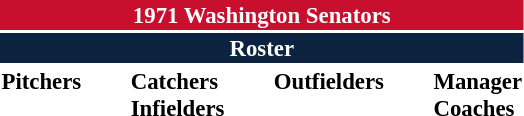<table class="toccolours" style="font-size: 95%;">
<tr>
<th colspan="10" style="background-color: #C8102E; color: #FFFFFF; text-align: center;">1971 Washington Senators</th>
</tr>
<tr>
<td colspan="10" style="background-color: #0C2340; color: #FFFFFF; text-align: center;"><strong>Roster</strong></td>
</tr>
<tr>
<td valign="top"><strong>Pitchers</strong><br>












</td>
<td width="25px"></td>
<td valign="top"><strong>Catchers</strong><br>




<strong>Infielders</strong>










</td>
<td width="25px"></td>
<td valign="top"><strong>Outfielders</strong><br>







</td>
<td width="25px"></td>
<td valign="top"><strong>Manager</strong><br>
<strong>Coaches</strong>





</td>
</tr>
<tr>
</tr>
</table>
